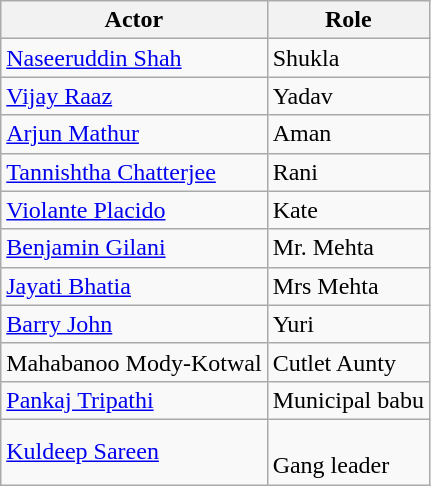<table class="wikitable">
<tr>
<th>Actor</th>
<th>Role</th>
</tr>
<tr>
<td><a href='#'>Naseeruddin Shah</a></td>
<td>Shukla</td>
</tr>
<tr>
<td><a href='#'>Vijay Raaz</a></td>
<td>Yadav</td>
</tr>
<tr>
<td><a href='#'>Arjun Mathur</a></td>
<td>Aman</td>
</tr>
<tr>
<td><a href='#'>Tannishtha Chatterjee</a></td>
<td>Rani</td>
</tr>
<tr>
<td><a href='#'>Violante Placido</a></td>
<td>Kate</td>
</tr>
<tr>
<td><a href='#'>Benjamin Gilani</a></td>
<td>Mr. Mehta</td>
</tr>
<tr>
<td><a href='#'>Jayati Bhatia</a></td>
<td>Mrs Mehta</td>
</tr>
<tr>
<td><a href='#'>Barry John</a></td>
<td>Yuri</td>
</tr>
<tr>
<td>Mahabanoo Mody-Kotwal</td>
<td>Cutlet Aunty</td>
</tr>
<tr>
<td><a href='#'>Pankaj Tripathi</a></td>
<td>Municipal babu</td>
</tr>
<tr>
<td><a href='#'>Kuldeep Sareen</a></td>
<td><br>Gang leader</td>
</tr>
</table>
